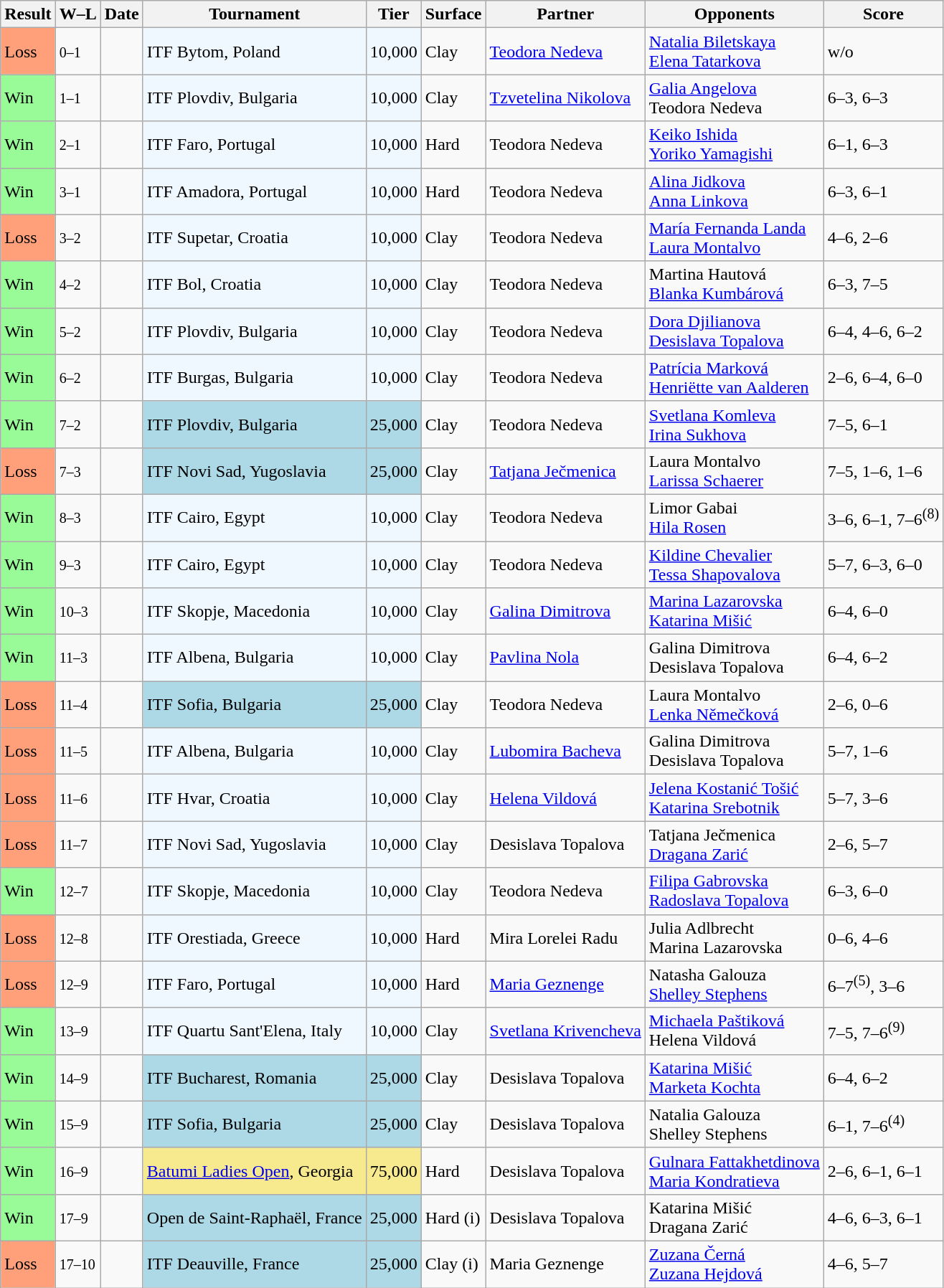<table class="sortable wikitable">
<tr>
<th>Result</th>
<th class="unsortable">W–L</th>
<th>Date</th>
<th>Tournament</th>
<th>Tier</th>
<th>Surface</th>
<th>Partner</th>
<th>Opponents</th>
<th class="unsortable">Score</th>
</tr>
<tr>
<td style="background:#ffa07a;">Loss</td>
<td><small>0–1</small></td>
<td></td>
<td style="background:#f0f8ff;">ITF Bytom, Poland</td>
<td style="background:#f0f8ff;">10,000</td>
<td>Clay</td>
<td> <a href='#'>Teodora Nedeva</a></td>
<td> <a href='#'>Natalia Biletskaya</a> <br>  <a href='#'>Elena Tatarkova</a></td>
<td>w/o</td>
</tr>
<tr>
<td style="background:#98fb98;">Win</td>
<td><small>1–1</small></td>
<td></td>
<td style="background:#f0f8ff;">ITF Plovdiv, Bulgaria</td>
<td style="background:#f0f8ff;">10,000</td>
<td>Clay</td>
<td> <a href='#'>Tzvetelina Nikolova</a></td>
<td> <a href='#'>Galia Angelova</a> <br>  Teodora Nedeva</td>
<td>6–3, 6–3</td>
</tr>
<tr>
<td style="background:#98fb98;">Win</td>
<td><small>2–1</small></td>
<td></td>
<td style="background:#f0f8ff;">ITF Faro, Portugal</td>
<td style="background:#f0f8ff;">10,000</td>
<td>Hard</td>
<td> Teodora Nedeva</td>
<td> <a href='#'>Keiko Ishida</a> <br>  <a href='#'>Yoriko Yamagishi</a></td>
<td>6–1, 6–3</td>
</tr>
<tr>
<td style="background:#98fb98;">Win</td>
<td><small>3–1</small></td>
<td></td>
<td style="background:#f0f8ff;">ITF Amadora, Portugal</td>
<td style="background:#f0f8ff;">10,000</td>
<td>Hard</td>
<td> Teodora Nedeva</td>
<td> <a href='#'>Alina Jidkova</a> <br>  <a href='#'>Anna Linkova</a></td>
<td>6–3, 6–1</td>
</tr>
<tr>
<td style="background:#ffa07a;">Loss</td>
<td><small>3–2</small></td>
<td></td>
<td style="background:#f0f8ff;">ITF Supetar, Croatia</td>
<td style="background:#f0f8ff;">10,000</td>
<td>Clay</td>
<td> Teodora Nedeva</td>
<td> <a href='#'>María Fernanda Landa</a> <br>  <a href='#'>Laura Montalvo</a></td>
<td>4–6, 2–6</td>
</tr>
<tr>
<td style="background:#98fb98;">Win</td>
<td><small>4–2</small></td>
<td></td>
<td style="background:#f0f8ff;">ITF Bol, Croatia</td>
<td style="background:#f0f8ff;">10,000</td>
<td>Clay</td>
<td> Teodora Nedeva</td>
<td> Martina Hautová <br>  <a href='#'>Blanka Kumbárová</a></td>
<td>6–3, 7–5</td>
</tr>
<tr>
<td style="background:#98fb98;">Win</td>
<td><small>5–2</small></td>
<td></td>
<td style="background:#f0f8ff;">ITF Plovdiv, Bulgaria</td>
<td style="background:#f0f8ff;">10,000</td>
<td>Clay</td>
<td> Teodora Nedeva</td>
<td> <a href='#'>Dora Djilianova</a> <br>  <a href='#'>Desislava Topalova</a></td>
<td>6–4, 4–6, 6–2</td>
</tr>
<tr>
<td style="background:#98fb98;">Win</td>
<td><small>6–2</small></td>
<td></td>
<td style="background:#f0f8ff;">ITF Burgas, Bulgaria</td>
<td style="background:#f0f8ff;">10,000</td>
<td>Clay</td>
<td> Teodora Nedeva</td>
<td> <a href='#'>Patrícia Marková</a> <br>  <a href='#'>Henriëtte van Aalderen</a></td>
<td>2–6, 6–4, 6–0</td>
</tr>
<tr>
<td style="background:#98fb98;">Win</td>
<td><small>7–2</small></td>
<td></td>
<td style="background:lightblue;">ITF Plovdiv, Bulgaria</td>
<td style="background:lightblue;">25,000</td>
<td>Clay</td>
<td> Teodora Nedeva</td>
<td> <a href='#'>Svetlana Komleva</a> <br>  <a href='#'>Irina Sukhova</a></td>
<td>7–5, 6–1</td>
</tr>
<tr>
<td style="background:#ffa07a;">Loss</td>
<td><small>7–3</small></td>
<td></td>
<td style="background:lightblue;">ITF Novi Sad, Yugoslavia</td>
<td style="background:lightblue;">25,000</td>
<td>Clay</td>
<td> <a href='#'>Tatjana Ječmenica</a></td>
<td> Laura Montalvo <br>  <a href='#'>Larissa Schaerer</a></td>
<td>7–5, 1–6, 1–6</td>
</tr>
<tr>
<td style="background:#98fb98;">Win</td>
<td><small>8–3</small></td>
<td></td>
<td style="background:#f0f8ff;">ITF Cairo, Egypt</td>
<td style="background:#f0f8ff;">10,000</td>
<td>Clay</td>
<td> Teodora Nedeva</td>
<td> Limor Gabai <br>  <a href='#'>Hila Rosen</a></td>
<td>3–6, 6–1, 7–6<sup>(8)</sup></td>
</tr>
<tr>
<td style="background:#98fb98;">Win</td>
<td><small>9–3</small></td>
<td></td>
<td style="background:#f0f8ff;">ITF Cairo, Egypt</td>
<td style="background:#f0f8ff;">10,000</td>
<td>Clay</td>
<td> Teodora Nedeva</td>
<td> <a href='#'>Kildine Chevalier</a> <br>  <a href='#'>Tessa Shapovalova</a></td>
<td>5–7, 6–3, 6–0</td>
</tr>
<tr>
<td style="background:#98fb98;">Win</td>
<td><small>10–3</small></td>
<td></td>
<td style="background:#f0f8ff;">ITF Skopje, Macedonia</td>
<td style="background:#f0f8ff;">10,000</td>
<td>Clay</td>
<td> <a href='#'>Galina Dimitrova</a></td>
<td> <a href='#'>Marina Lazarovska</a> <br>  <a href='#'>Katarina Mišić</a></td>
<td>6–4, 6–0</td>
</tr>
<tr>
<td style="background:#98fb98;">Win</td>
<td><small>11–3</small></td>
<td></td>
<td style="background:#f0f8ff;">ITF Albena, Bulgaria</td>
<td style="background:#f0f8ff;">10,000</td>
<td>Clay</td>
<td> <a href='#'>Pavlina Nola</a></td>
<td> Galina Dimitrova<br> Desislava Topalova</td>
<td>6–4, 6–2</td>
</tr>
<tr>
<td style="background:#ffa07a;">Loss</td>
<td><small>11–4</small></td>
<td></td>
<td style="background:lightblue;">ITF Sofia, Bulgaria</td>
<td style="background:lightblue;">25,000</td>
<td>Clay</td>
<td> Teodora Nedeva</td>
<td> Laura Montalvo<br> <a href='#'>Lenka Němečková</a></td>
<td>2–6, 0–6</td>
</tr>
<tr>
<td style="background:#ffa07a;">Loss</td>
<td><small>11–5</small></td>
<td></td>
<td style="background:#f0f8ff;">ITF Albena, Bulgaria</td>
<td style="background:#f0f8ff;">10,000</td>
<td>Clay</td>
<td> <a href='#'>Lubomira Bacheva</a></td>
<td> Galina Dimitrova <br>  Desislava Topalova</td>
<td>5–7, 1–6</td>
</tr>
<tr>
<td style="background:#ffa07a;">Loss</td>
<td><small>11–6</small></td>
<td></td>
<td style="background:#f0f8ff;">ITF Hvar, Croatia</td>
<td style="background:#f0f8ff;">10,000</td>
<td>Clay</td>
<td> <a href='#'>Helena Vildová</a></td>
<td> <a href='#'>Jelena Kostanić Tošić</a> <br>  <a href='#'>Katarina Srebotnik</a></td>
<td>5–7, 3–6</td>
</tr>
<tr>
<td style="background:#ffa07a;">Loss</td>
<td><small>11–7</small></td>
<td></td>
<td style="background:#f0f8ff;">ITF Novi Sad, Yugoslavia</td>
<td style="background:#f0f8ff;">10,000</td>
<td>Clay</td>
<td> Desislava Topalova</td>
<td> Tatjana Ječmenica <br>  <a href='#'>Dragana Zarić</a></td>
<td>2–6, 5–7</td>
</tr>
<tr>
<td style="background:#98fb98;">Win</td>
<td><small>12–7</small></td>
<td></td>
<td style="background:#f0f8ff;">ITF Skopje, Macedonia</td>
<td style="background:#f0f8ff;">10,000</td>
<td>Clay</td>
<td> Teodora Nedeva</td>
<td> <a href='#'>Filipa Gabrovska</a> <br>  <a href='#'>Radoslava Topalova</a></td>
<td>6–3, 6–0</td>
</tr>
<tr>
<td style="background:#ffa07a;">Loss</td>
<td><small>12–8</small></td>
<td></td>
<td style="background:#f0f8ff;">ITF Orestiada, Greece</td>
<td style="background:#f0f8ff;">10,000</td>
<td>Hard</td>
<td> Mira Lorelei Radu</td>
<td> Julia Adlbrecht <br>  Marina Lazarovska</td>
<td>0–6, 4–6</td>
</tr>
<tr>
<td style="background:#ffa07a;">Loss</td>
<td><small>12–9</small></td>
<td></td>
<td style="background:#f0f8ff;">ITF Faro, Portugal</td>
<td style="background:#f0f8ff;">10,000</td>
<td>Hard</td>
<td> <a href='#'>Maria Geznenge</a></td>
<td> Natasha Galouza <br>  <a href='#'>Shelley Stephens</a></td>
<td>6–7<sup>(5)</sup>, 3–6</td>
</tr>
<tr>
<td style="background:#98fb98;">Win</td>
<td><small>13–9</small></td>
<td></td>
<td style="background:#f0f8ff;">ITF Quartu Sant'Elena, Italy</td>
<td style="background:#f0f8ff;">10,000</td>
<td>Clay</td>
<td> <a href='#'>Svetlana Krivencheva</a></td>
<td> <a href='#'>Michaela Paštiková</a> <br>  Helena Vildová</td>
<td>7–5, 7–6<sup>(9)</sup></td>
</tr>
<tr>
<td style="background:#98fb98;">Win</td>
<td><small>14–9</small></td>
<td></td>
<td style="background:lightblue;">ITF Bucharest, Romania</td>
<td style="background:lightblue;">25,000</td>
<td>Clay</td>
<td> Desislava Topalova</td>
<td> <a href='#'>Katarina Mišić</a> <br>  <a href='#'>Marketa Kochta</a></td>
<td>6–4, 6–2</td>
</tr>
<tr>
<td style="background:#98fb98;">Win</td>
<td><small>15–9</small></td>
<td></td>
<td style="background:lightblue;">ITF Sofia, Bulgaria</td>
<td style="background:lightblue;">25,000</td>
<td>Clay</td>
<td> Desislava Topalova</td>
<td> Natalia Galouza <br>  Shelley Stephens</td>
<td>6–1, 7–6<sup>(4)</sup></td>
</tr>
<tr>
<td style="background:#98fb98;">Win</td>
<td><small>16–9</small></td>
<td></td>
<td style="background:#f7e98e;"><a href='#'>Batumi Ladies Open</a>, Georgia</td>
<td style="background:#f7e98e;">75,000</td>
<td>Hard</td>
<td> Desislava Topalova</td>
<td> <a href='#'>Gulnara Fattakhetdinova</a> <br>  <a href='#'>Maria Kondratieva</a></td>
<td>2–6, 6–1, 6–1</td>
</tr>
<tr>
<td style="background:#98fb98;">Win</td>
<td><small>17–9</small></td>
<td></td>
<td style="background:lightblue;">Open de Saint-Raphaël, France</td>
<td style="background:lightblue;">25,000</td>
<td>Hard (i)</td>
<td> Desislava Topalova</td>
<td> Katarina Mišić <br>  Dragana Zarić</td>
<td>4–6, 6–3, 6–1</td>
</tr>
<tr>
<td style="background:#ffa07a;">Loss</td>
<td><small>17–10</small></td>
<td></td>
<td style="background:lightblue;">ITF Deauville, France</td>
<td style="background:lightblue;">25,000</td>
<td>Clay (i)</td>
<td> Maria Geznenge</td>
<td> <a href='#'>Zuzana Černá</a> <br>  <a href='#'>Zuzana Hejdová</a></td>
<td>4–6, 5–7</td>
</tr>
</table>
